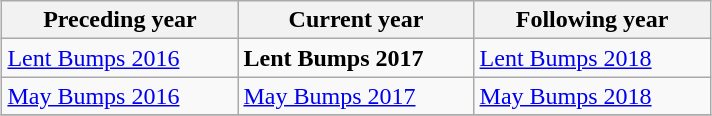<table class="wikitable" style="margin:1em auto;">
<tr>
<th width=150>Preceding year</th>
<th width=150>Current year</th>
<th width=150>Following year</th>
</tr>
<tr>
<td><a href='#'>Lent Bumps 2016</a></td>
<td><strong>Lent Bumps 2017</strong></td>
<td><a href='#'>Lent Bumps 2018</a></td>
</tr>
<tr>
<td><a href='#'>May Bumps 2016</a></td>
<td><a href='#'>May Bumps 2017</a></td>
<td><a href='#'>May Bumps 2018</a></td>
</tr>
<tr>
</tr>
</table>
